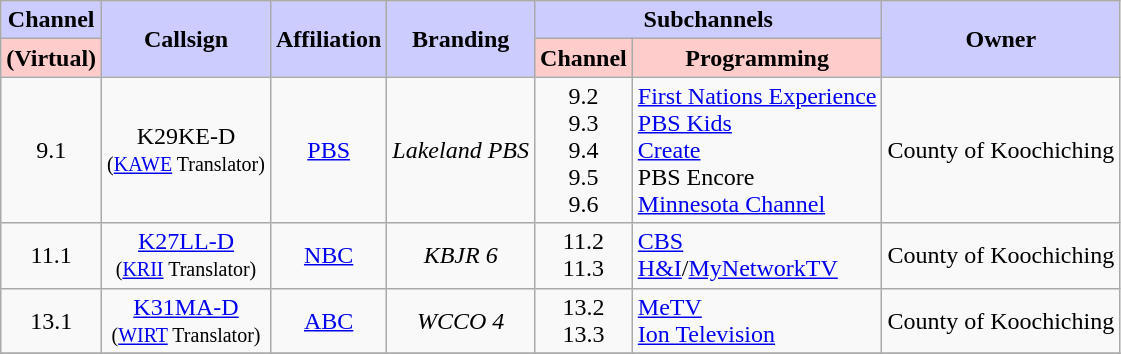<table class=wikitable style="text-align:center">
<tr>
<th style="background:#ccccff;">Channel</th>
<th style="background:#ccccff;" rowspan="2">Callsign</th>
<th style="background:#ccccff;" rowspan="2">Affiliation</th>
<th style="background:#ccccff;" rowspan="2">Branding</th>
<th style="background:#ccccff;" colspan="2">Subchannels</th>
<th style="background:#ccccff;" rowspan="2">Owner</th>
</tr>
<tr>
<th style="background:#ffcccc;">(Virtual)</th>
<th style="background:#ffcccc;">Channel</th>
<th style="background:#ffcccc">Programming</th>
</tr>
<tr>
<td>9.1</td>
<td>K29KE-D<br><small>(<a href='#'>KAWE</a> Translator)</small></td>
<td><a href='#'>PBS</a></td>
<td><em>Lakeland PBS</em></td>
<td>9.2<br>9.3<br>9.4<br>9.5<br>9.6</td>
<td style="text-align:left"><a href='#'>First Nations Experience</a><br><a href='#'>PBS Kids</a><br><a href='#'>Create</a><br>PBS Encore<br><a href='#'>Minnesota Channel</a></td>
<td style="text-align:left">County of Koochiching</td>
</tr>
<tr>
<td>11.1</td>
<td><a href='#'>K27LL-D</a> <br><small>(<a href='#'>KRII</a> Translator)</small></td>
<td><a href='#'>NBC</a></td>
<td><em>KBJR 6</em></td>
<td>11.2<br>11.3</td>
<td style="text-align:left"><a href='#'>CBS</a><br><a href='#'>H&I</a>/<a href='#'>MyNetworkTV</a></td>
<td style="text-align:left">County of Koochiching</td>
</tr>
<tr>
<td>13.1</td>
<td><a href='#'>K31MA-D</a> <br><small>(<a href='#'>WIRT</a> Translator)</small></td>
<td><a href='#'>ABC</a></td>
<td><em>WCCO 4</em></td>
<td>13.2<br>13.3</td>
<td style="text-align:left"><a href='#'>MeTV</a><br><a href='#'>Ion Television</a></td>
<td style="text-align:left">County of Koochiching</td>
</tr>
<tr>
</tr>
</table>
